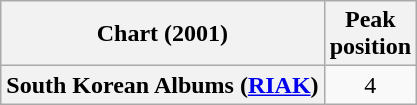<table class="wikitable plainrowheaders sortable" style="text-align:center;">
<tr>
<th>Chart (2001)</th>
<th>Peak<br>position</th>
</tr>
<tr>
<th scope="row">South Korean Albums (<a href='#'>RIAK</a>)</th>
<td>4</td>
</tr>
</table>
